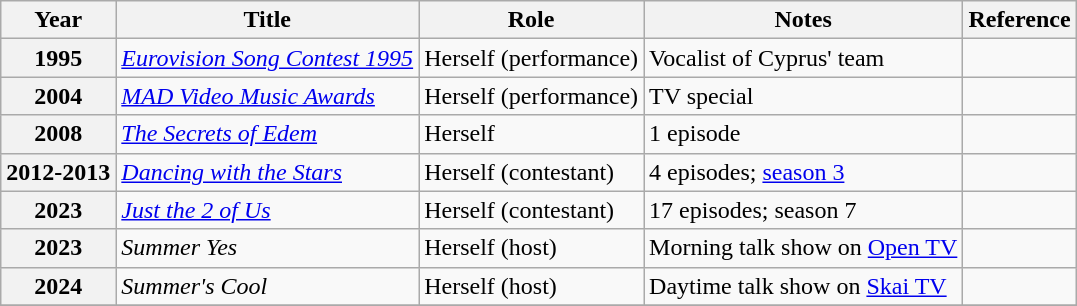<table class="wikitable plainrowheaders sortable" style="margin-right: 0;">
<tr>
<th scope="col">Year</th>
<th scope="col">Title</th>
<th scope="col">Role</th>
<th scope="col" class="unsortable">Notes</th>
<th scope="col" class="unsortable">Reference</th>
</tr>
<tr>
<th scope="row">1995</th>
<td><em><a href='#'>Eurovision Song Contest 1995</a></em></td>
<td>Herself (performance)</td>
<td>Vocalist of Cyprus' team</td>
<td></td>
</tr>
<tr>
<th scope="row">2004</th>
<td><em><a href='#'>MAD Video Music Awards</a></em></td>
<td>Herself (performance)</td>
<td>TV special</td>
<td></td>
</tr>
<tr>
<th scope="row">2008</th>
<td><em><a href='#'>The Secrets of Edem</a></em></td>
<td>Herself</td>
<td>1 episode</td>
<td></td>
</tr>
<tr>
<th scope="row">2012-2013</th>
<td><em><a href='#'>Dancing with the Stars</a></em></td>
<td>Herself (contestant)</td>
<td>4 episodes; <a href='#'>season 3</a></td>
<td></td>
</tr>
<tr>
<th scope="row">2023</th>
<td><em><a href='#'>Just the 2 of Us</a></em></td>
<td>Herself (contestant)</td>
<td>17 episodes; season 7</td>
<td></td>
</tr>
<tr>
<th scope="row">2023</th>
<td><em>Summer Yes</em></td>
<td>Herself (host)</td>
<td>Morning talk show on <a href='#'>Open TV</a></td>
<td></td>
</tr>
<tr>
<th scope="row">2024</th>
<td><em>Summer's Cool</em></td>
<td>Herself (host)</td>
<td>Daytime talk show on <a href='#'>Skai TV</a></td>
<td></td>
</tr>
<tr>
</tr>
</table>
